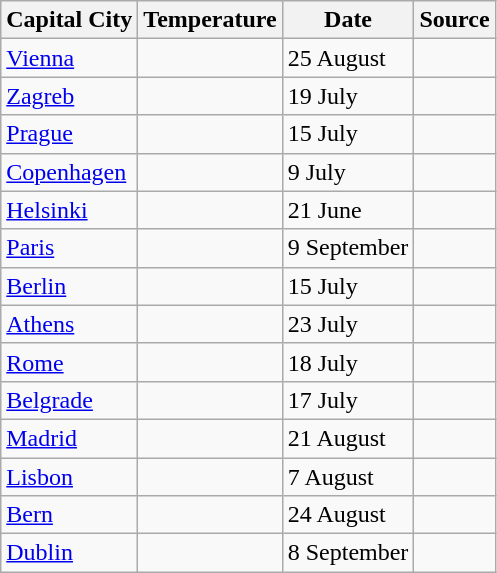<table class="wikitable sortable">
<tr>
<th>Capital City</th>
<th>Temperature</th>
<th>Date</th>
<th>Source</th>
</tr>
<tr>
<td><a href='#'>Vienna</a></td>
<td></td>
<td>25 August</td>
<td></td>
</tr>
<tr>
<td><a href='#'>Zagreb</a></td>
<td></td>
<td>19 July</td>
<td></td>
</tr>
<tr>
<td><a href='#'>Prague</a></td>
<td></td>
<td>15 July</td>
<td></td>
</tr>
<tr>
<td><a href='#'>Copenhagen</a></td>
<td></td>
<td>9 July</td>
<td></td>
</tr>
<tr>
<td><a href='#'>Helsinki</a></td>
<td></td>
<td>21 June</td>
<td></td>
</tr>
<tr>
<td><a href='#'>Paris</a></td>
<td></td>
<td>9 September</td>
<td></td>
</tr>
<tr>
<td><a href='#'>Berlin</a></td>
<td></td>
<td>15 July</td>
<td></td>
</tr>
<tr>
<td><a href='#'>Athens</a></td>
<td></td>
<td>23 July</td>
<td></td>
</tr>
<tr>
<td><a href='#'>Rome</a></td>
<td></td>
<td>18 July</td>
<td></td>
</tr>
<tr>
<td><a href='#'>Belgrade</a></td>
<td></td>
<td>17 July</td>
<td></td>
</tr>
<tr>
<td><a href='#'>Madrid</a></td>
<td></td>
<td>21 August</td>
<td></td>
</tr>
<tr>
<td><a href='#'>Lisbon</a></td>
<td></td>
<td>7 August</td>
<td></td>
</tr>
<tr>
<td><a href='#'>Bern</a></td>
<td></td>
<td>24 August</td>
<td></td>
</tr>
<tr>
<td><a href='#'>Dublin</a></td>
<td></td>
<td>8 September</td>
<td></td>
</tr>
</table>
